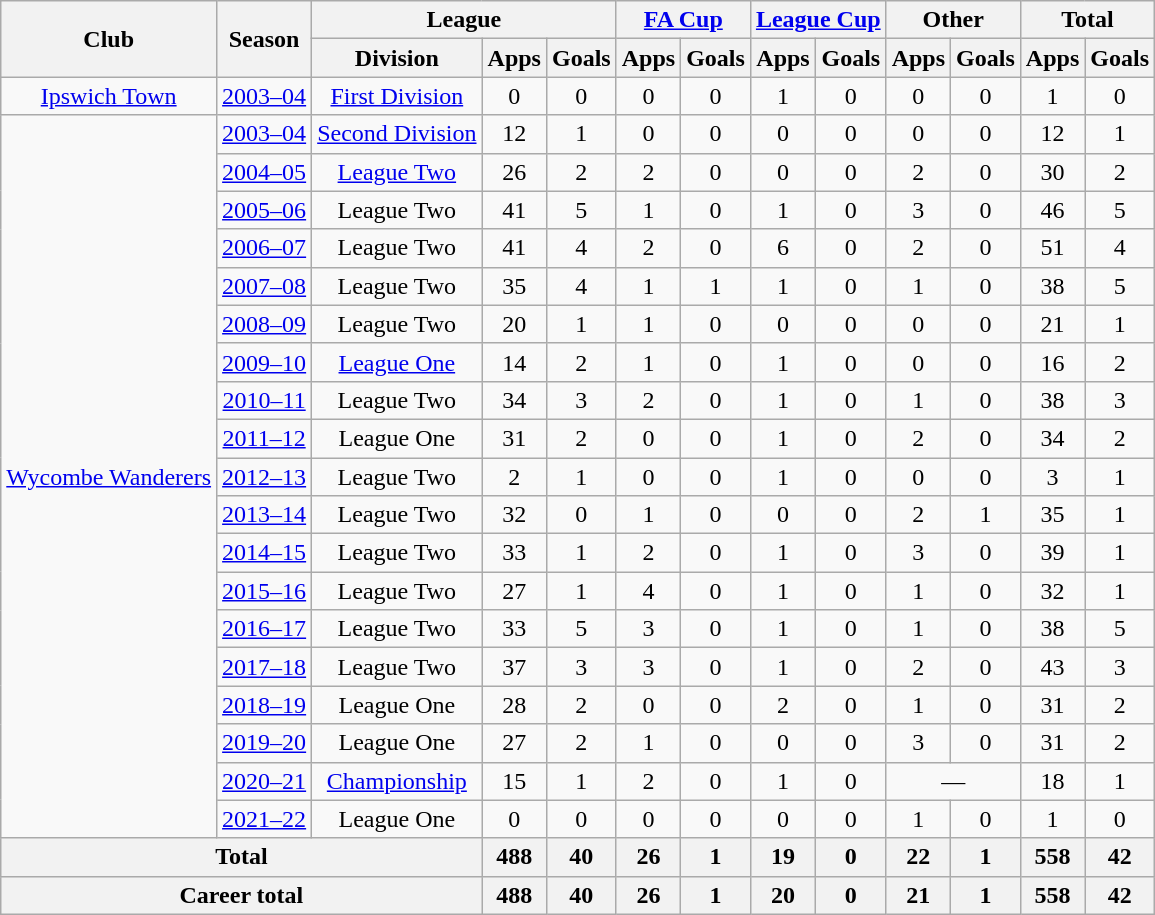<table class="wikitable" style="text-align:center">
<tr>
<th rowspan="2">Club</th>
<th rowspan="2">Season</th>
<th colspan="3">League</th>
<th colspan="2"><a href='#'>FA Cup</a></th>
<th colspan="2"><a href='#'>League Cup</a></th>
<th colspan="2">Other</th>
<th colspan="2">Total</th>
</tr>
<tr>
<th>Division</th>
<th>Apps</th>
<th>Goals</th>
<th>Apps</th>
<th>Goals</th>
<th>Apps</th>
<th>Goals</th>
<th>Apps</th>
<th>Goals</th>
<th>Apps</th>
<th>Goals</th>
</tr>
<tr>
<td><a href='#'>Ipswich Town</a></td>
<td><a href='#'>2003–04</a></td>
<td><a href='#'>First Division</a></td>
<td>0</td>
<td>0</td>
<td>0</td>
<td>0</td>
<td>1</td>
<td>0</td>
<td>0</td>
<td>0</td>
<td>1</td>
<td>0</td>
</tr>
<tr>
<td rowspan="19"><a href='#'>Wycombe Wanderers</a></td>
<td><a href='#'>2003–04</a></td>
<td><a href='#'>Second Division</a></td>
<td>12</td>
<td>1</td>
<td>0</td>
<td>0</td>
<td>0</td>
<td>0</td>
<td>0</td>
<td>0</td>
<td>12</td>
<td>1</td>
</tr>
<tr>
<td><a href='#'>2004–05</a></td>
<td><a href='#'>League Two</a></td>
<td>26</td>
<td>2</td>
<td>2</td>
<td>0</td>
<td>0</td>
<td>0</td>
<td>2</td>
<td>0</td>
<td>30</td>
<td>2</td>
</tr>
<tr>
<td><a href='#'>2005–06</a></td>
<td>League Two</td>
<td>41</td>
<td>5</td>
<td>1</td>
<td>0</td>
<td>1</td>
<td>0</td>
<td>3</td>
<td>0</td>
<td>46</td>
<td>5</td>
</tr>
<tr>
<td><a href='#'>2006–07</a></td>
<td>League Two</td>
<td>41</td>
<td>4</td>
<td>2</td>
<td>0</td>
<td>6</td>
<td>0</td>
<td>2</td>
<td>0</td>
<td>51</td>
<td>4</td>
</tr>
<tr>
<td><a href='#'>2007–08</a></td>
<td>League Two</td>
<td>35</td>
<td>4</td>
<td>1</td>
<td>1</td>
<td>1</td>
<td>0</td>
<td>1</td>
<td>0</td>
<td>38</td>
<td>5</td>
</tr>
<tr>
<td><a href='#'>2008–09</a></td>
<td>League Two</td>
<td>20</td>
<td>1</td>
<td>1</td>
<td>0</td>
<td>0</td>
<td>0</td>
<td>0</td>
<td>0</td>
<td>21</td>
<td>1</td>
</tr>
<tr>
<td><a href='#'>2009–10</a></td>
<td><a href='#'>League One</a></td>
<td>14</td>
<td>2</td>
<td>1</td>
<td>0</td>
<td>1</td>
<td>0</td>
<td>0</td>
<td>0</td>
<td>16</td>
<td>2</td>
</tr>
<tr>
<td><a href='#'>2010–11</a></td>
<td>League Two</td>
<td>34</td>
<td>3</td>
<td>2</td>
<td>0</td>
<td>1</td>
<td>0</td>
<td>1</td>
<td>0</td>
<td>38</td>
<td>3</td>
</tr>
<tr>
<td><a href='#'>2011–12</a></td>
<td>League One</td>
<td>31</td>
<td>2</td>
<td>0</td>
<td>0</td>
<td>1</td>
<td>0</td>
<td>2</td>
<td>0</td>
<td>34</td>
<td>2</td>
</tr>
<tr>
<td><a href='#'>2012–13</a></td>
<td>League Two</td>
<td>2</td>
<td>1</td>
<td>0</td>
<td>0</td>
<td>1</td>
<td>0</td>
<td>0</td>
<td>0</td>
<td>3</td>
<td>1</td>
</tr>
<tr>
<td><a href='#'>2013–14</a></td>
<td>League Two</td>
<td>32</td>
<td>0</td>
<td>1</td>
<td>0</td>
<td>0</td>
<td>0</td>
<td>2</td>
<td>1</td>
<td>35</td>
<td>1</td>
</tr>
<tr>
<td><a href='#'>2014–15</a></td>
<td>League Two</td>
<td>33</td>
<td>1</td>
<td>2</td>
<td>0</td>
<td>1</td>
<td>0</td>
<td>3</td>
<td>0</td>
<td>39</td>
<td>1</td>
</tr>
<tr>
<td><a href='#'>2015–16</a></td>
<td>League Two</td>
<td>27</td>
<td>1</td>
<td>4</td>
<td>0</td>
<td>1</td>
<td>0</td>
<td>1</td>
<td>0</td>
<td>32</td>
<td>1</td>
</tr>
<tr>
<td><a href='#'>2016–17</a></td>
<td>League Two</td>
<td>33</td>
<td>5</td>
<td>3</td>
<td>0</td>
<td>1</td>
<td>0</td>
<td>1</td>
<td>0</td>
<td>38</td>
<td>5</td>
</tr>
<tr>
<td><a href='#'>2017–18</a></td>
<td>League Two</td>
<td>37</td>
<td>3</td>
<td>3</td>
<td>0</td>
<td>1</td>
<td>0</td>
<td>2</td>
<td>0</td>
<td>43</td>
<td>3</td>
</tr>
<tr>
<td><a href='#'>2018–19</a></td>
<td>League One</td>
<td>28</td>
<td>2</td>
<td>0</td>
<td>0</td>
<td>2</td>
<td>0</td>
<td>1</td>
<td>0</td>
<td>31</td>
<td>2</td>
</tr>
<tr>
<td><a href='#'>2019–20</a></td>
<td>League One</td>
<td>27</td>
<td>2</td>
<td>1</td>
<td>0</td>
<td>0</td>
<td>0</td>
<td>3</td>
<td>0</td>
<td>31</td>
<td>2</td>
</tr>
<tr>
<td><a href='#'>2020–21</a></td>
<td><a href='#'>Championship</a></td>
<td>15</td>
<td>1</td>
<td>2</td>
<td>0</td>
<td>1</td>
<td>0</td>
<td colspan="2">—</td>
<td>18</td>
<td>1</td>
</tr>
<tr>
<td><a href='#'>2021–22</a></td>
<td>League One</td>
<td>0</td>
<td>0</td>
<td>0</td>
<td>0</td>
<td>0</td>
<td>0</td>
<td>1</td>
<td>0</td>
<td>1</td>
<td>0</td>
</tr>
<tr>
<th colspan="3">Total</th>
<th>488</th>
<th>40</th>
<th>26</th>
<th>1</th>
<th>19</th>
<th>0</th>
<th>22</th>
<th>1</th>
<th>558</th>
<th>42</th>
</tr>
<tr>
<th colspan="3">Career total</th>
<th>488</th>
<th>40</th>
<th>26</th>
<th>1</th>
<th>20</th>
<th>0</th>
<th>21</th>
<th>1</th>
<th>558</th>
<th>42</th>
</tr>
</table>
